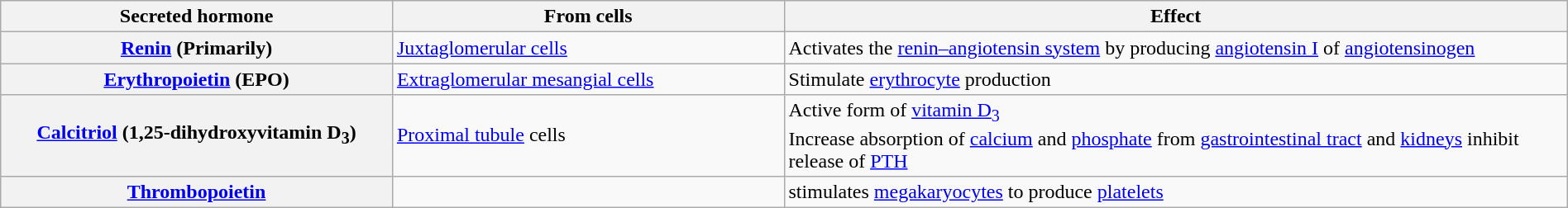<table class="wikitable" width=100%>
<tr>
<th width=25%>Secreted hormone</th>
<th width=25%>From cells</th>
<th>Effect</th>
</tr>
<tr>
<th><a href='#'>Renin</a> (Primarily)</th>
<td><a href='#'>Juxtaglomerular cells</a></td>
<td>Activates the <a href='#'>renin–angiotensin system</a> by producing <a href='#'>angiotensin I</a> of <a href='#'>angiotensinogen</a></td>
</tr>
<tr>
<th><a href='#'>Erythropoietin</a> (EPO)</th>
<td><a href='#'>Extraglomerular mesangial cells</a></td>
<td>Stimulate <a href='#'>erythrocyte</a> production</td>
</tr>
<tr>
<th><a href='#'>Calcitriol</a> (1,25-dihydroxyvitamin D<sub>3</sub>)</th>
<td><a href='#'>Proximal tubule</a> cells</td>
<td>Active form of <a href='#'>vitamin D<sub>3</sub></a><br>Increase absorption of <a href='#'>calcium</a> and <a href='#'>phosphate</a> from <a href='#'>gastrointestinal tract</a> and <a href='#'>kidneys</a>
inhibit release of <a href='#'>PTH</a></td>
</tr>
<tr>
<th><a href='#'>Thrombopoietin</a></th>
<td></td>
<td>stimulates <a href='#'>megakaryocytes</a> to produce <a href='#'>platelets</a></td>
</tr>
</table>
